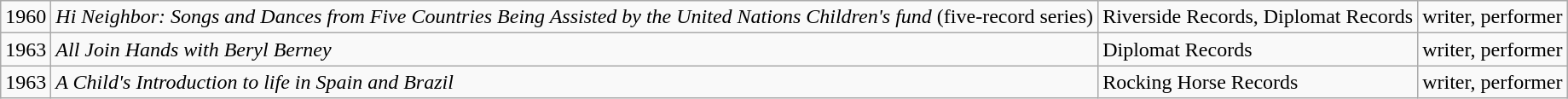<table class="wikitable">
<tr>
<td>1960</td>
<td><em>Hi Neighbor: Songs and Dances from Five Countries Being Assisted by the United Nations Children's fund</em> (five-record series)</td>
<td>Riverside Records, Diplomat Records</td>
<td>writer, performer</td>
</tr>
<tr>
<td>1963</td>
<td><em>All Join Hands with Beryl Berney</em></td>
<td>Diplomat Records</td>
<td>writer, performer</td>
</tr>
<tr>
<td>1963</td>
<td><em>A Child's Introduction to life in Spain and Brazil</em></td>
<td>Rocking Horse Records</td>
<td>writer, performer</td>
</tr>
</table>
